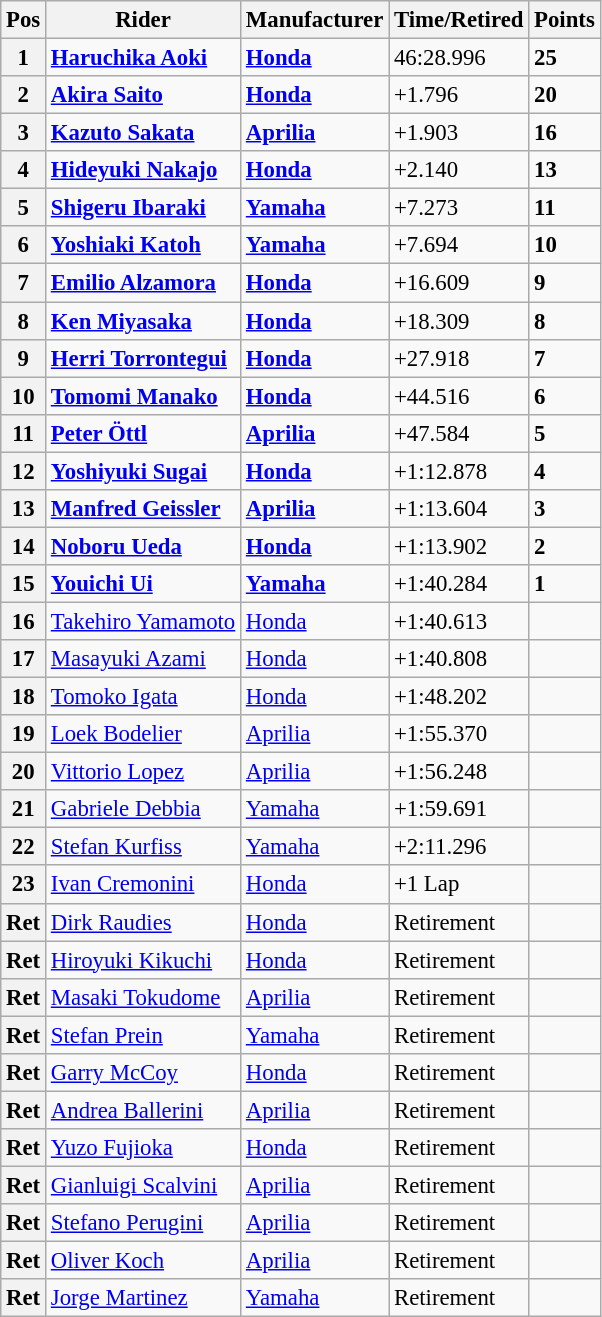<table class="wikitable" style="font-size: 95%;">
<tr>
<th>Pos</th>
<th>Rider</th>
<th>Manufacturer</th>
<th>Time/Retired</th>
<th>Points</th>
</tr>
<tr>
<th>1</th>
<td> <strong><a href='#'>Haruchika Aoki</a></strong></td>
<td><strong><a href='#'>Honda</a></strong></td>
<td>46:28.996</td>
<td><strong>25</strong></td>
</tr>
<tr>
<th>2</th>
<td> <strong><a href='#'>Akira Saito</a></strong></td>
<td><strong><a href='#'>Honda</a></strong></td>
<td>+1.796</td>
<td><strong>20</strong></td>
</tr>
<tr>
<th>3</th>
<td> <strong><a href='#'>Kazuto Sakata</a></strong></td>
<td><strong><a href='#'>Aprilia</a></strong></td>
<td>+1.903</td>
<td><strong>16</strong></td>
</tr>
<tr>
<th>4</th>
<td> <strong><a href='#'>Hideyuki Nakajo</a></strong></td>
<td><strong><a href='#'>Honda</a></strong></td>
<td>+2.140</td>
<td><strong>13</strong></td>
</tr>
<tr>
<th>5</th>
<td> <strong><a href='#'>Shigeru Ibaraki</a></strong></td>
<td><strong><a href='#'>Yamaha</a></strong></td>
<td>+7.273</td>
<td><strong>11</strong></td>
</tr>
<tr>
<th>6</th>
<td> <strong><a href='#'>Yoshiaki Katoh</a></strong></td>
<td><strong><a href='#'>Yamaha</a></strong></td>
<td>+7.694</td>
<td><strong>10</strong></td>
</tr>
<tr>
<th>7</th>
<td> <strong><a href='#'>Emilio Alzamora</a></strong></td>
<td><strong><a href='#'>Honda</a></strong></td>
<td>+16.609</td>
<td><strong>9</strong></td>
</tr>
<tr>
<th>8</th>
<td> <strong><a href='#'>Ken Miyasaka</a></strong></td>
<td><strong><a href='#'>Honda</a></strong></td>
<td>+18.309</td>
<td><strong>8</strong></td>
</tr>
<tr>
<th>9</th>
<td> <strong><a href='#'>Herri Torrontegui</a></strong></td>
<td><strong><a href='#'>Honda</a></strong></td>
<td>+27.918</td>
<td><strong>7</strong></td>
</tr>
<tr>
<th>10</th>
<td> <strong><a href='#'>Tomomi Manako</a></strong></td>
<td><strong><a href='#'>Honda</a></strong></td>
<td>+44.516</td>
<td><strong>6</strong></td>
</tr>
<tr>
<th>11</th>
<td> <strong><a href='#'>Peter Öttl</a></strong></td>
<td><strong><a href='#'>Aprilia</a></strong></td>
<td>+47.584</td>
<td><strong>5</strong></td>
</tr>
<tr>
<th>12</th>
<td> <strong><a href='#'>Yoshiyuki Sugai</a></strong></td>
<td><strong><a href='#'>Honda</a></strong></td>
<td>+1:12.878</td>
<td><strong>4</strong></td>
</tr>
<tr>
<th>13</th>
<td> <strong><a href='#'>Manfred Geissler</a></strong></td>
<td><strong><a href='#'>Aprilia</a></strong></td>
<td>+1:13.604</td>
<td><strong>3</strong></td>
</tr>
<tr>
<th>14</th>
<td> <strong><a href='#'>Noboru Ueda</a></strong></td>
<td><strong><a href='#'>Honda</a></strong></td>
<td>+1:13.902</td>
<td><strong>2</strong></td>
</tr>
<tr>
<th>15</th>
<td> <strong><a href='#'>Youichi Ui</a></strong></td>
<td><strong><a href='#'>Yamaha</a></strong></td>
<td>+1:40.284</td>
<td><strong>1</strong></td>
</tr>
<tr>
<th>16</th>
<td> <a href='#'>Takehiro Yamamoto</a></td>
<td><a href='#'>Honda</a></td>
<td>+1:40.613</td>
<td></td>
</tr>
<tr>
<th>17</th>
<td> <a href='#'>Masayuki Azami</a></td>
<td><a href='#'>Honda</a></td>
<td>+1:40.808</td>
<td></td>
</tr>
<tr>
<th>18</th>
<td> <a href='#'>Tomoko Igata</a></td>
<td><a href='#'>Honda</a></td>
<td>+1:48.202</td>
<td></td>
</tr>
<tr>
<th>19</th>
<td> <a href='#'>Loek Bodelier</a></td>
<td><a href='#'>Aprilia</a></td>
<td>+1:55.370</td>
<td></td>
</tr>
<tr>
<th>20</th>
<td> <a href='#'>Vittorio Lopez</a></td>
<td><a href='#'>Aprilia</a></td>
<td>+1:56.248</td>
<td></td>
</tr>
<tr>
<th>21</th>
<td> <a href='#'>Gabriele Debbia</a></td>
<td><a href='#'>Yamaha</a></td>
<td>+1:59.691</td>
<td></td>
</tr>
<tr>
<th>22</th>
<td> <a href='#'>Stefan Kurfiss</a></td>
<td><a href='#'>Yamaha</a></td>
<td>+2:11.296</td>
<td></td>
</tr>
<tr>
<th>23</th>
<td> <a href='#'>Ivan Cremonini</a></td>
<td><a href='#'>Honda</a></td>
<td>+1 Lap</td>
<td></td>
</tr>
<tr>
<th>Ret</th>
<td> <a href='#'>Dirk Raudies</a></td>
<td><a href='#'>Honda</a></td>
<td>Retirement</td>
<td></td>
</tr>
<tr>
<th>Ret</th>
<td> <a href='#'>Hiroyuki Kikuchi</a></td>
<td><a href='#'>Honda</a></td>
<td>Retirement</td>
<td></td>
</tr>
<tr>
<th>Ret</th>
<td> <a href='#'>Masaki Tokudome</a></td>
<td><a href='#'>Aprilia</a></td>
<td>Retirement</td>
<td></td>
</tr>
<tr>
<th>Ret</th>
<td> <a href='#'>Stefan Prein</a></td>
<td><a href='#'>Yamaha</a></td>
<td>Retirement</td>
<td></td>
</tr>
<tr>
<th>Ret</th>
<td> <a href='#'>Garry McCoy</a></td>
<td><a href='#'>Honda</a></td>
<td>Retirement</td>
<td></td>
</tr>
<tr>
<th>Ret</th>
<td> <a href='#'>Andrea Ballerini</a></td>
<td><a href='#'>Aprilia</a></td>
<td>Retirement</td>
<td></td>
</tr>
<tr>
<th>Ret</th>
<td> <a href='#'>Yuzo Fujioka</a></td>
<td><a href='#'>Honda</a></td>
<td>Retirement</td>
<td></td>
</tr>
<tr>
<th>Ret</th>
<td> <a href='#'>Gianluigi Scalvini</a></td>
<td><a href='#'>Aprilia</a></td>
<td>Retirement</td>
<td></td>
</tr>
<tr>
<th>Ret</th>
<td> <a href='#'>Stefano Perugini</a></td>
<td><a href='#'>Aprilia</a></td>
<td>Retirement</td>
<td></td>
</tr>
<tr>
<th>Ret</th>
<td> <a href='#'>Oliver Koch</a></td>
<td><a href='#'>Aprilia</a></td>
<td>Retirement</td>
<td></td>
</tr>
<tr>
<th>Ret</th>
<td> <a href='#'>Jorge Martinez</a></td>
<td><a href='#'>Yamaha</a></td>
<td>Retirement</td>
<td></td>
</tr>
</table>
